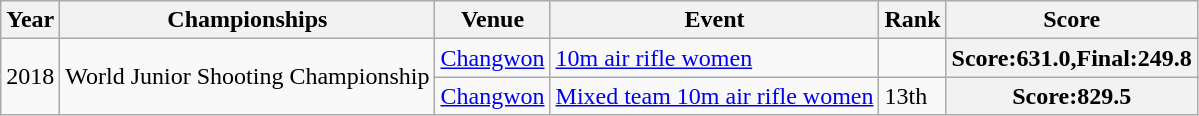<table Class="wikitable sortable">
<tr>
<th>Year</th>
<th>Championships</th>
<th>Venue</th>
<th>Event</th>
<th>Rank</th>
<th>Score</th>
</tr>
<tr>
<td rowspan=2>2018</td>
<td rowspan=2>World Junior Shooting Championship</td>
<td><a href='#'>Changwon</a></td>
<td><a href='#'>10m air rifle women</a></td>
<td></td>
<th>Score:631.0,Final:249.8</th>
</tr>
<tr>
<td><a href='#'>Changwon</a></td>
<td><a href='#'>Mixed team 10m air rifle women</a></td>
<td>13th</td>
<th>Score:829.5</th>
</tr>
</table>
